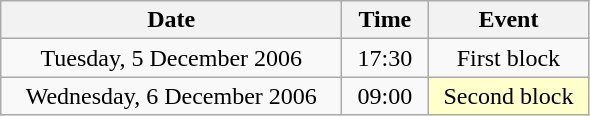<table class = "wikitable" style="text-align:center;">
<tr>
<th width=220>Date</th>
<th width=50>Time</th>
<th width=100>Event</th>
</tr>
<tr>
<td>Tuesday, 5 December 2006</td>
<td>17:30</td>
<td>First block</td>
</tr>
<tr>
<td>Wednesday, 6 December 2006</td>
<td>09:00</td>
<td bgcolor=ffffcc>Second block</td>
</tr>
</table>
